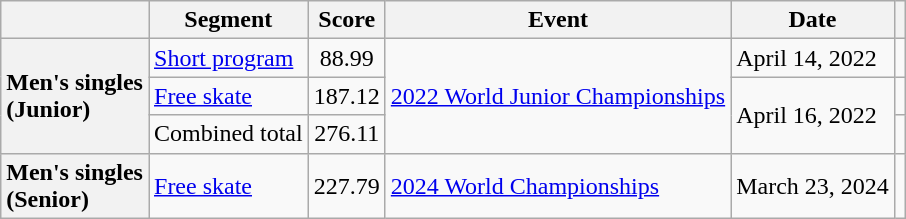<table class="wikitable unsortable style="text-align:left">
<tr>
<th scope="col"></th>
<th scope="col">Segment</th>
<th scope="col">Score</th>
<th scope="col">Event</th>
<th scope="col">Date</th>
<th scope="col"></th>
</tr>
<tr>
<th rowspan="3" scope="row" style="text-align:left">Men's singles<br>(Junior)</th>
<td><a href='#'>Short program</a></td>
<td style="text-align:center">88.99</td>
<td rowspan="3"><a href='#'>2022 World Junior Championships</a></td>
<td>April 14, 2022</td>
<td></td>
</tr>
<tr>
<td><a href='#'>Free skate</a></td>
<td style="text-align:center">187.12</td>
<td rowspan="2">April 16, 2022</td>
<td></td>
</tr>
<tr>
<td>Combined total</td>
<td style="text-align:center">276.11</td>
<td></td>
</tr>
<tr>
<th scope="row" style="text-align:left">Men's singles<br>(Senior)</th>
<td><a href='#'>Free skate</a></td>
<td style="text-align:center">227.79</td>
<td><a href='#'>2024 World Championships</a></td>
<td>March 23, 2024</td>
<td></td>
</tr>
</table>
